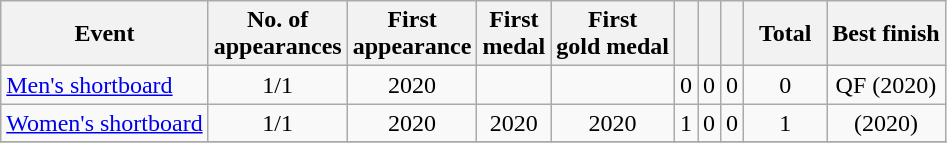<table class="wikitable sortable" style="text-align:center">
<tr>
<th>Event</th>
<th>No. of<br>appearances</th>
<th>First<br>appearance</th>
<th>First<br>medal</th>
<th>First<br>gold medal</th>
<th width:3em; font-weight:bold;"></th>
<th width:3em; font-weight:bold;"></th>
<th width:3em; font-weight:bold;"></th>
<th style="width:3em; font-weight:bold;">Total</th>
<th>Best finish</th>
</tr>
<tr>
<td align=left><a href='#'>Men's shortboard</a></td>
<td>1/1</td>
<td>2020</td>
<td></td>
<td></td>
<td>0</td>
<td>0</td>
<td>0</td>
<td>0</td>
<td>QF (2020)</td>
</tr>
<tr>
<td align=left><a href='#'>Women's shortboard</a></td>
<td>1/1</td>
<td>2020</td>
<td>2020</td>
<td>2020</td>
<td>1</td>
<td>0</td>
<td>0</td>
<td>1</td>
<td> (2020)</td>
</tr>
<tr>
</tr>
</table>
